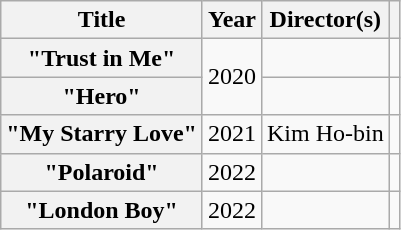<table class="wikitable plainrowheaders" style="text-align:center;">
<tr>
<th>Title</th>
<th>Year</th>
<th>Director(s)</th>
<th></th>
</tr>
<tr>
<th scope="row">"Trust in Me" </th>
<td rowspan="2">2020</td>
<td></td>
<td style="text-align:center;"></td>
</tr>
<tr>
<th scope="row">"Hero"</th>
<td></td>
<td style="text-align:center;"></td>
</tr>
<tr>
<th scope="row">"My Starry Love"</th>
<td>2021</td>
<td>Kim Ho-bin</td>
<td style="text-align:center;"></td>
</tr>
<tr>
<th scope="row">"Polaroid"</th>
<td>2022</td>
<td></td>
<td style="text-align:center;"></td>
</tr>
<tr>
<th scope="row">"London Boy"</th>
<td>2022</td>
<td></td>
<td style="text-align:center;"></td>
</tr>
</table>
